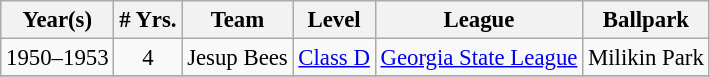<table class="wikitable" style="text-align:center; font-size: 95%;">
<tr>
<th>Year(s)</th>
<th># Yrs.</th>
<th>Team</th>
<th>Level</th>
<th>League</th>
<th>Ballpark</th>
</tr>
<tr>
<td>1950–1953</td>
<td>4</td>
<td>Jesup Bees</td>
<td><a href='#'>Class D</a></td>
<td><a href='#'>Georgia State League</a></td>
<td>Milikin Park</td>
</tr>
<tr>
</tr>
</table>
